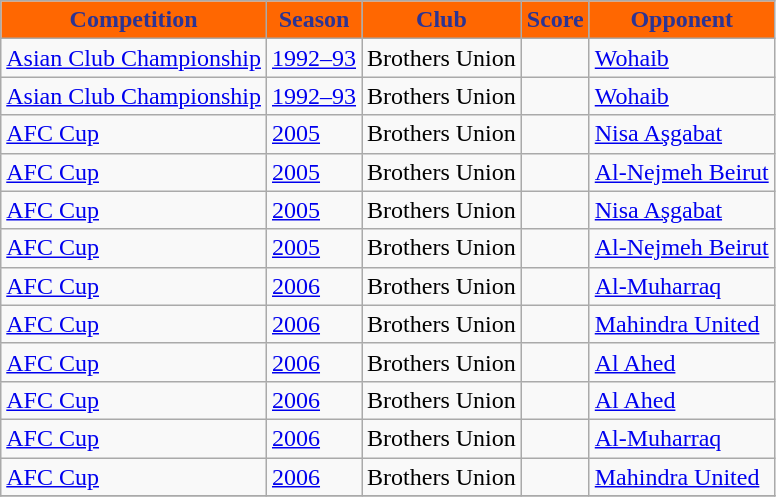<table class="wikitable">
<tr>
<th style="background-color:#FF6701;color: #2C3494;">Competition</th>
<th style="background-color:#FF6701;color: #2C3494;">Season</th>
<th style="background-color:#FF6701;color: #2C3494;">Club</th>
<th style="background-color:#FF6701;color: #2C3494;">Score</th>
<th style="background-color:#FF6701;color: #2C3494;">Opponent</th>
</tr>
<tr style="">
<td><a href='#'>Asian Club Championship</a></td>
<td><a href='#'>1992–93</a></td>
<td> Brothers Union</td>
<td></td>
<td> <a href='#'>Wohaib</a></td>
</tr>
<tr>
<td><a href='#'>Asian Club Championship</a></td>
<td><a href='#'>1992–93</a></td>
<td> Brothers Union</td>
<td></td>
<td> <a href='#'>Wohaib</a></td>
</tr>
<tr>
<td><a href='#'>AFC Cup</a></td>
<td><a href='#'>2005</a></td>
<td> Brothers Union</td>
<td></td>
<td> <a href='#'>Nisa Aşgabat</a></td>
</tr>
<tr>
<td><a href='#'>AFC Cup</a></td>
<td><a href='#'>2005</a></td>
<td> Brothers Union</td>
<td></td>
<td> <a href='#'>Al-Nejmeh Beirut</a></td>
</tr>
<tr>
<td><a href='#'>AFC Cup</a></td>
<td><a href='#'>2005</a></td>
<td> Brothers Union</td>
<td></td>
<td> <a href='#'>Nisa Aşgabat</a></td>
</tr>
<tr>
<td><a href='#'>AFC Cup</a></td>
<td><a href='#'>2005</a></td>
<td> Brothers Union</td>
<td></td>
<td> <a href='#'>Al-Nejmeh Beirut</a></td>
</tr>
<tr>
<td><a href='#'>AFC Cup</a></td>
<td><a href='#'>2006</a></td>
<td> Brothers Union</td>
<td></td>
<td> <a href='#'>Al-Muharraq</a></td>
</tr>
<tr>
<td><a href='#'>AFC Cup</a></td>
<td><a href='#'>2006</a></td>
<td> Brothers Union</td>
<td></td>
<td> <a href='#'>Mahindra United</a></td>
</tr>
<tr>
<td><a href='#'>AFC Cup</a></td>
<td><a href='#'>2006</a></td>
<td> Brothers Union</td>
<td></td>
<td> <a href='#'>Al Ahed</a></td>
</tr>
<tr>
<td><a href='#'>AFC Cup</a></td>
<td><a href='#'>2006</a></td>
<td> Brothers Union</td>
<td></td>
<td> <a href='#'>Al Ahed</a></td>
</tr>
<tr>
<td><a href='#'>AFC Cup</a></td>
<td><a href='#'>2006</a></td>
<td> Brothers Union</td>
<td></td>
<td> <a href='#'>Al-Muharraq</a></td>
</tr>
<tr>
<td><a href='#'>AFC Cup</a></td>
<td><a href='#'>2006</a></td>
<td> Brothers Union</td>
<td></td>
<td> <a href='#'>Mahindra United</a></td>
</tr>
<tr>
</tr>
</table>
